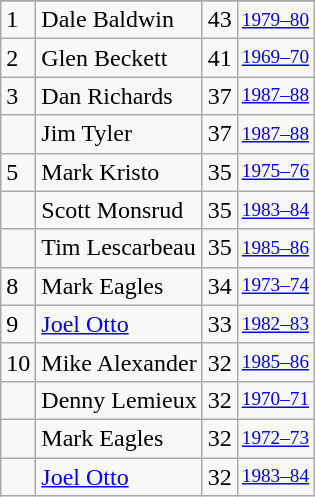<table class="wikitable">
<tr>
</tr>
<tr>
<td>1</td>
<td>Dale Baldwin</td>
<td>43</td>
<td style="font-size:80%;"><a href='#'>1979–80</a></td>
</tr>
<tr>
<td>2</td>
<td>Glen Beckett</td>
<td>41</td>
<td style="font-size:80%;"><a href='#'>1969–70</a></td>
</tr>
<tr>
<td>3</td>
<td>Dan Richards</td>
<td>37</td>
<td style="font-size:80%;"><a href='#'>1987–88</a></td>
</tr>
<tr>
<td></td>
<td>Jim Tyler</td>
<td>37</td>
<td style="font-size:80%;"><a href='#'>1987–88</a></td>
</tr>
<tr>
<td>5</td>
<td>Mark Kristo</td>
<td>35</td>
<td style="font-size:80%;"><a href='#'>1975–76</a></td>
</tr>
<tr>
<td></td>
<td>Scott Monsrud</td>
<td>35</td>
<td style="font-size:80%;"><a href='#'>1983–84</a></td>
</tr>
<tr>
<td></td>
<td>Tim Lescarbeau</td>
<td>35</td>
<td style="font-size:80%;"><a href='#'>1985–86</a></td>
</tr>
<tr>
<td>8</td>
<td>Mark Eagles</td>
<td>34</td>
<td style="font-size:80%;"><a href='#'>1973–74</a></td>
</tr>
<tr>
<td>9</td>
<td><a href='#'>Joel Otto</a></td>
<td>33</td>
<td style="font-size:80%;"><a href='#'>1982–83</a></td>
</tr>
<tr>
<td>10</td>
<td>Mike Alexander</td>
<td>32</td>
<td style="font-size:80%;"><a href='#'>1985–86</a></td>
</tr>
<tr>
<td></td>
<td>Denny Lemieux</td>
<td>32</td>
<td style="font-size:80%;"><a href='#'>1970–71</a></td>
</tr>
<tr>
<td></td>
<td>Mark Eagles</td>
<td>32</td>
<td style="font-size:80%;"><a href='#'>1972–73</a></td>
</tr>
<tr>
<td></td>
<td><a href='#'>Joel Otto</a></td>
<td>32</td>
<td style="font-size:80%;"><a href='#'>1983–84</a></td>
</tr>
</table>
